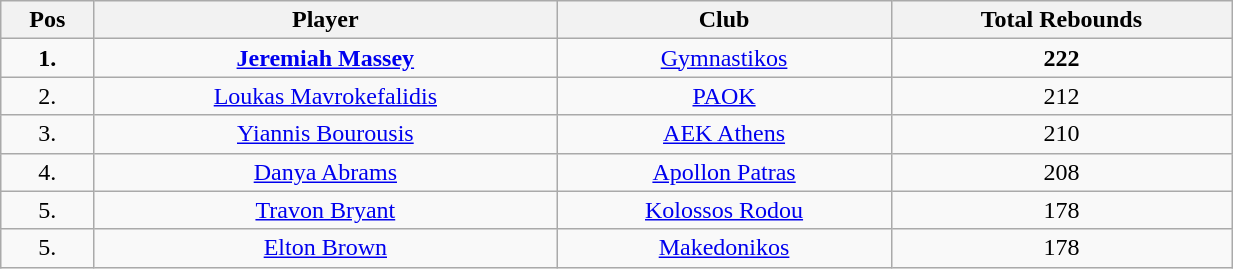<table class="wikitable" style="text-align: center;" width="65%">
<tr>
<th>Pos</th>
<th>Player</th>
<th>Club</th>
<th>Total Rebounds</th>
</tr>
<tr>
<td align="center"><strong>1.</strong></td>
<td> <strong><a href='#'>Jeremiah Massey</a></strong></td>
<td><a href='#'>Gymnastikos</a></td>
<td align="center"><strong>222</strong></td>
</tr>
<tr>
<td align="center">2.</td>
<td> <a href='#'>Loukas Mavrokefalidis</a></td>
<td><a href='#'>PAOK</a></td>
<td align="center">212</td>
</tr>
<tr>
<td align="center">3.</td>
<td> <a href='#'>Yiannis Bourousis</a></td>
<td><a href='#'>AEK Athens</a></td>
<td align="center">210</td>
</tr>
<tr>
<td align="center">4.</td>
<td> <a href='#'>Danya Abrams</a></td>
<td><a href='#'>Apollon Patras</a></td>
<td align="center">208</td>
</tr>
<tr>
<td align="center">5.</td>
<td> <a href='#'>Travon Bryant</a></td>
<td><a href='#'>Kolossos Rodou</a></td>
<td align="center">178</td>
</tr>
<tr>
<td align="center">5.</td>
<td> <a href='#'>Elton Brown</a></td>
<td><a href='#'>Makedonikos</a></td>
<td align="center">178</td>
</tr>
</table>
